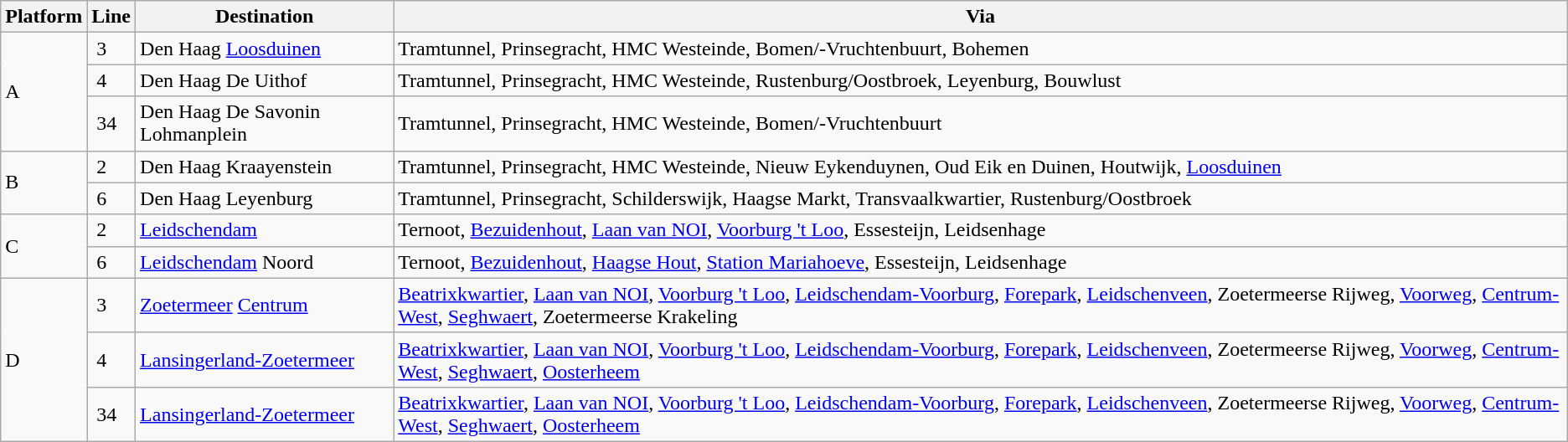<table class="wikitable">
<tr>
<th>Platform</th>
<th>Line</th>
<th>Destination</th>
<th>Via</th>
</tr>
<tr>
<td rowspan="3">A</td>
<td><span> 3 </span></td>
<td>Den Haag <a href='#'>Loosduinen</a></td>
<td>Tramtunnel, Prinsegracht, HMC Westeinde, Bomen/-Vruchtenbuurt, Bohemen</td>
</tr>
<tr>
<td><span> 4 </span></td>
<td>Den Haag De Uithof</td>
<td>Tramtunnel, Prinsegracht, HMC Westeinde, Rustenburg/Oostbroek, Leyenburg, Bouwlust</td>
</tr>
<tr>
<td><span> 34 </span></td>
<td>Den Haag De Savonin Lohmanplein</td>
<td>Tramtunnel, Prinsegracht, HMC Westeinde, Bomen/-Vruchtenbuurt</td>
</tr>
<tr>
<td rowspan="2">B</td>
<td><span> 2 </span></td>
<td>Den Haag Kraayenstein</td>
<td>Tramtunnel, Prinsegracht, HMC Westeinde, Nieuw Eykenduynen, Oud Eik en Duinen, Houtwijk, <a href='#'>Loosduinen</a></td>
</tr>
<tr>
<td><span> 6 </span></td>
<td>Den Haag Leyenburg</td>
<td>Tramtunnel, Prinsegracht, Schilderswijk, Haagse Markt, Transvaalkwartier, Rustenburg/Oostbroek</td>
</tr>
<tr>
<td rowspan="2">C</td>
<td><span> 2 </span></td>
<td><a href='#'>Leidschendam</a></td>
<td>Ternoot, <a href='#'>Bezuidenhout</a>, <a href='#'>Laan van NOI</a>, <a href='#'>Voorburg 't Loo</a>, Essesteijn, Leidsenhage</td>
</tr>
<tr>
<td><span> 6 </span></td>
<td><a href='#'>Leidschendam</a> Noord</td>
<td>Ternoot, <a href='#'>Bezuidenhout</a>, <a href='#'>Haagse Hout</a>, <a href='#'>Station Mariahoeve</a>, Essesteijn, Leidsenhage</td>
</tr>
<tr>
<td rowspan="3">D</td>
<td><span> 3 </span></td>
<td><a href='#'>Zoetermeer</a> <a href='#'>Centrum</a></td>
<td><a href='#'>Beatrixkwartier</a>, <a href='#'>Laan van NOI</a>, <a href='#'>Voorburg 't Loo</a>, <a href='#'>Leidschendam-Voorburg</a>, <a href='#'>Forepark</a>, <a href='#'>Leidschenveen</a>, Zoetermeerse Rijweg, <a href='#'>Voorweg</a>, <a href='#'>Centrum-West</a>, <a href='#'>Seghwaert</a>, Zoetermeerse Krakeling</td>
</tr>
<tr>
<td><span> 4 </span></td>
<td><a href='#'>Lansingerland-Zoetermeer</a></td>
<td><a href='#'>Beatrixkwartier</a>, <a href='#'>Laan van NOI</a>, <a href='#'>Voorburg 't Loo</a>, <a href='#'>Leidschendam-Voorburg</a>, <a href='#'>Forepark</a>, <a href='#'>Leidschenveen</a>, Zoetermeerse Rijweg, <a href='#'>Voorweg</a>, <a href='#'>Centrum-West</a>, <a href='#'>Seghwaert</a>, <a href='#'>Oosterheem</a></td>
</tr>
<tr>
<td><span> 34 </span></td>
<td><a href='#'>Lansingerland-Zoetermeer</a></td>
<td><a href='#'>Beatrixkwartier</a>, <a href='#'>Laan van NOI</a>, <a href='#'>Voorburg 't Loo</a>, <a href='#'>Leidschendam-Voorburg</a>, <a href='#'>Forepark</a>, <a href='#'>Leidschenveen</a>, Zoetermeerse Rijweg, <a href='#'>Voorweg</a>, <a href='#'>Centrum-West</a>, <a href='#'>Seghwaert</a>, <a href='#'>Oosterheem</a></td>
</tr>
</table>
